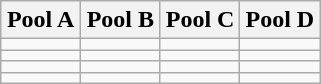<table class="wikitable">
<tr>
<th width=25%>Pool A</th>
<th width=25%>Pool B</th>
<th width=25%>Pool C</th>
<th width=25%>Pool D</th>
</tr>
<tr>
<td></td>
<td></td>
<td></td>
<td></td>
</tr>
<tr>
<td></td>
<td></td>
<td></td>
<td></td>
</tr>
<tr>
<td></td>
<td></td>
<td></td>
<td></td>
</tr>
<tr>
<td></td>
<td></td>
<td></td>
<td></td>
</tr>
</table>
